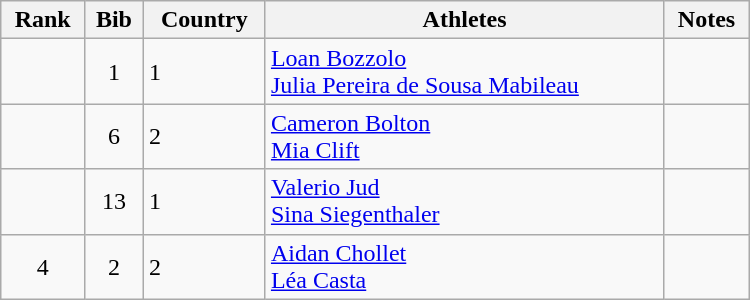<table class="wikitable" style="text-align:center; width:500px">
<tr>
<th>Rank</th>
<th>Bib</th>
<th>Country</th>
<th>Athletes</th>
<th>Notes</th>
</tr>
<tr>
<td></td>
<td>1</td>
<td align=left> 1</td>
<td align=left><a href='#'>Loan Bozzolo</a><br><a href='#'>Julia Pereira de Sousa Mabileau</a></td>
<td></td>
</tr>
<tr>
<td></td>
<td>6</td>
<td align=left> 2</td>
<td align=left><a href='#'>Cameron Bolton</a><br><a href='#'>Mia Clift</a></td>
<td></td>
</tr>
<tr>
<td></td>
<td>13</td>
<td align=left> 1</td>
<td align=left><a href='#'>Valerio Jud</a><br><a href='#'>Sina Siegenthaler</a></td>
<td></td>
</tr>
<tr>
<td>4</td>
<td>2</td>
<td align=left> 2</td>
<td align=left><a href='#'>Aidan Chollet</a><br><a href='#'>Léa Casta</a></td>
<td></td>
</tr>
</table>
